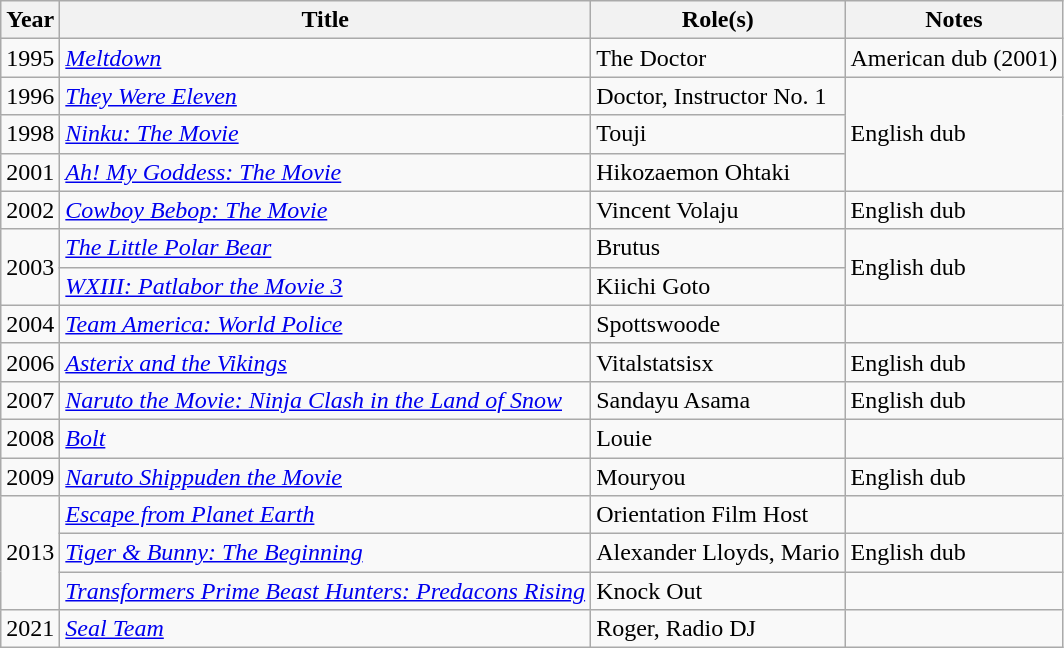<table class="wikitable">
<tr>
<th>Year</th>
<th>Title</th>
<th>Role(s)</th>
<th>Notes</th>
</tr>
<tr>
<td>1995</td>
<td><em><a href='#'>Meltdown</a></em></td>
<td>The Doctor</td>
<td>American dub (2001)</td>
</tr>
<tr>
<td>1996</td>
<td><em><a href='#'>They Were Eleven</a></em></td>
<td>Doctor, Instructor No. 1</td>
<td rowspan="3">English dub</td>
</tr>
<tr>
<td>1998</td>
<td><em><a href='#'>Ninku: The Movie</a></em></td>
<td>Touji</td>
</tr>
<tr>
<td>2001</td>
<td><em><a href='#'>Ah! My Goddess: The Movie</a></em></td>
<td>Hikozaemon Ohtaki</td>
</tr>
<tr>
<td>2002</td>
<td><em><a href='#'>Cowboy Bebop: The Movie</a></em></td>
<td>Vincent Volaju</td>
<td>English dub</td>
</tr>
<tr>
<td rowspan=2>2003</td>
<td><em><a href='#'>The Little Polar Bear</a></em></td>
<td>Brutus</td>
<td rowspan="2">English dub</td>
</tr>
<tr>
<td><em><a href='#'>WXIII: Patlabor the Movie 3</a></em></td>
<td>Kiichi Goto</td>
</tr>
<tr>
<td>2004</td>
<td><em><a href='#'>Team America: World Police</a></em></td>
<td>Spottswoode</td>
<td></td>
</tr>
<tr>
<td>2006</td>
<td><em><a href='#'>Asterix and the Vikings</a></em></td>
<td>Vitalstatsisx</td>
<td>English dub</td>
</tr>
<tr>
<td>2007</td>
<td><em><a href='#'>Naruto the Movie: Ninja Clash in the Land of Snow</a></em></td>
<td>Sandayu Asama</td>
<td>English dub</td>
</tr>
<tr>
<td>2008</td>
<td><em><a href='#'>Bolt</a></em></td>
<td>Louie</td>
<td></td>
</tr>
<tr>
<td>2009</td>
<td><em><a href='#'>Naruto Shippuden the Movie</a></em></td>
<td>Mouryou</td>
<td>English dub</td>
</tr>
<tr>
<td rowspan=3>2013</td>
<td><em><a href='#'>Escape from Planet Earth</a></em></td>
<td>Orientation Film Host</td>
<td></td>
</tr>
<tr>
<td><em><a href='#'>Tiger & Bunny: The Beginning</a></em></td>
<td>Alexander Lloyds, Mario</td>
<td>English dub</td>
</tr>
<tr>
<td><em><a href='#'>Transformers Prime Beast Hunters: Predacons Rising</a></em></td>
<td>Knock Out</td>
<td></td>
</tr>
<tr>
<td>2021</td>
<td><em><a href='#'>Seal Team</a></em></td>
<td>Roger, Radio DJ</td>
<td></td>
</tr>
</table>
